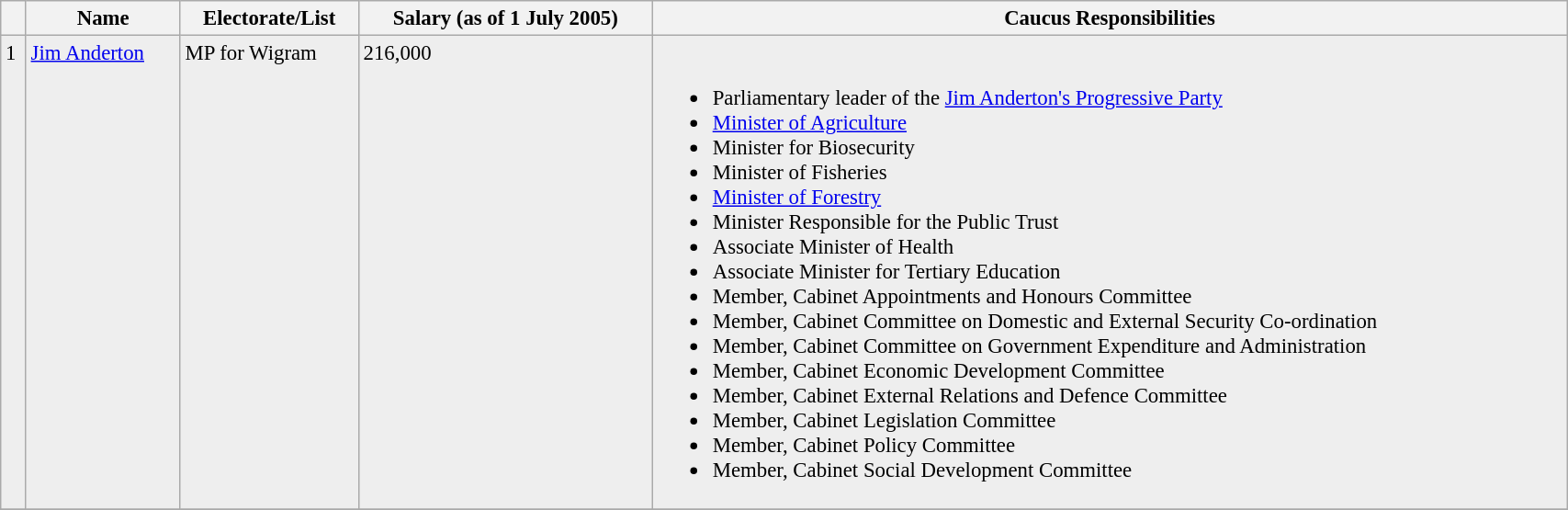<table class="wikitable" style="font-size: 95%;" width=90%>
<tr style="vertical-align: top;">
<th bgcolor=></th>
<th>Name</th>
<th>Electorate/List</th>
<th>Salary (as of 1 July 2005)</th>
<th>Caucus Responsibilities</th>
</tr>
<tr style="vertical-align: top; background:#EEEEEE;">
<td>1</td>
<td><a href='#'>Jim Anderton</a></td>
<td>MP for Wigram</td>
<td>216,000</td>
<td><br><ul><li>Parliamentary leader of the <a href='#'>Jim Anderton's Progressive Party</a></li><li><a href='#'>Minister of Agriculture</a></li><li>Minister for Biosecurity</li><li>Minister of Fisheries</li><li><a href='#'>Minister of Forestry</a></li><li>Minister Responsible for the Public Trust</li><li>Associate Minister of Health</li><li>Associate Minister for Tertiary Education</li><li>Member, Cabinet Appointments and Honours Committee</li><li>Member, Cabinet Committee on Domestic and External Security Co-ordination</li><li>Member, Cabinet Committee on Government Expenditure and Administration</li><li>Member, Cabinet Economic Development Committee</li><li>Member, Cabinet External Relations and Defence Committee</li><li>Member, Cabinet Legislation Committee</li><li>Member, Cabinet Policy Committee</li><li>Member, Cabinet Social Development Committee</li></ul></td>
</tr>
<tr>
</tr>
</table>
